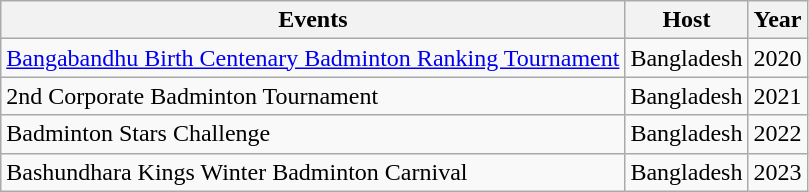<table class ="wikitable">
<tr>
<th>Events</th>
<th>Host</th>
<th>Year</th>
</tr>
<tr>
<td><a href='#'>Bangabandhu Birth Centenary Badminton Ranking Tournament</a></td>
<td>Bangladesh</td>
<td>2020</td>
</tr>
<tr>
<td>2nd Corporate Badminton Tournament</td>
<td>Bangladesh</td>
<td>2021</td>
</tr>
<tr>
<td>Badminton Stars Challenge</td>
<td>Bangladesh</td>
<td>2022</td>
</tr>
<tr>
<td>Bashundhara Kings Winter Badminton Carnival</td>
<td>Bangladesh</td>
<td>2023</td>
</tr>
</table>
